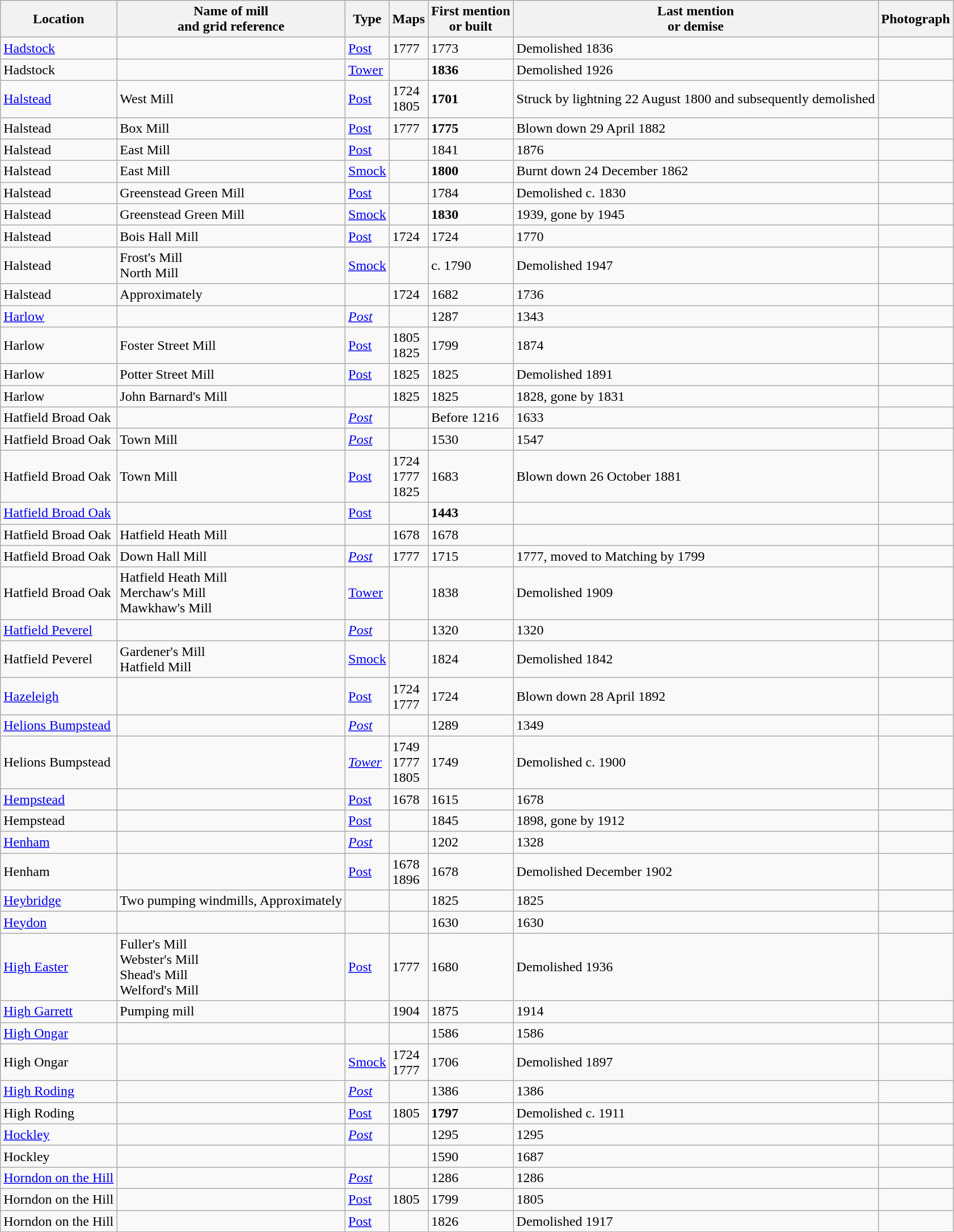<table class="wikitable">
<tr>
<th>Location</th>
<th>Name of mill<br>and grid reference</th>
<th>Type</th>
<th>Maps</th>
<th>First mention<br>or built</th>
<th>Last mention<br> or demise</th>
<th>Photograph</th>
</tr>
<tr>
<td><a href='#'>Hadstock</a></td>
<td></td>
<td><a href='#'>Post</a></td>
<td>1777</td>
<td>1773</td>
<td>Demolished 1836</td>
<td></td>
</tr>
<tr>
<td>Hadstock</td>
<td></td>
<td><a href='#'>Tower</a></td>
<td></td>
<td><strong>1836</strong></td>
<td>Demolished 1926</td>
<td></td>
</tr>
<tr>
<td><a href='#'>Halstead</a></td>
<td>West Mill<br></td>
<td><a href='#'>Post</a></td>
<td>1724<br>1805</td>
<td><strong>1701</strong></td>
<td>Struck by lightning 22 August 1800 and subsequently demolished</td>
<td></td>
</tr>
<tr>
<td>Halstead</td>
<td>Box Mill<br></td>
<td><a href='#'>Post</a></td>
<td>1777</td>
<td><strong>1775</strong></td>
<td>Blown down 29 April 1882</td>
<td></td>
</tr>
<tr>
<td>Halstead</td>
<td>East Mill<br></td>
<td><a href='#'>Post</a></td>
<td></td>
<td>1841</td>
<td>1876</td>
<td></td>
</tr>
<tr>
<td>Halstead</td>
<td>East Mill<br></td>
<td><a href='#'>Smock</a></td>
<td></td>
<td><strong>1800</strong></td>
<td>Burnt down 24 December 1862</td>
<td></td>
</tr>
<tr>
<td>Halstead</td>
<td>Greenstead Green Mill<br></td>
<td><a href='#'>Post</a></td>
<td></td>
<td>1784</td>
<td>Demolished c. 1830</td>
<td></td>
</tr>
<tr>
<td>Halstead</td>
<td>Greenstead Green Mill<br></td>
<td><a href='#'>Smock</a></td>
<td></td>
<td><strong>1830</strong></td>
<td>1939, gone by 1945</td>
<td></td>
</tr>
<tr>
<td>Halstead</td>
<td>Bois Hall Mill<br></td>
<td><a href='#'>Post</a></td>
<td>1724</td>
<td>1724</td>
<td>1770</td>
<td></td>
</tr>
<tr>
<td>Halstead</td>
<td>Frost's Mill<br>North Mill<br></td>
<td><a href='#'>Smock</a></td>
<td></td>
<td>c. 1790</td>
<td>Demolished 1947<br></td>
<td></td>
</tr>
<tr>
<td>Halstead</td>
<td>Approximately </td>
<td></td>
<td>1724</td>
<td>1682</td>
<td>1736</td>
<td></td>
</tr>
<tr>
<td><a href='#'>Harlow</a></td>
<td></td>
<td><em><a href='#'>Post</a></em></td>
<td></td>
<td>1287</td>
<td>1343</td>
<td></td>
</tr>
<tr>
<td>Harlow</td>
<td>Foster Street Mill<br></td>
<td><a href='#'>Post</a></td>
<td>1805<br>1825</td>
<td>1799</td>
<td>1874</td>
<td></td>
</tr>
<tr>
<td>Harlow</td>
<td>Potter Street Mill<br></td>
<td><a href='#'>Post</a></td>
<td>1825</td>
<td>1825</td>
<td>Demolished 1891</td>
<td></td>
</tr>
<tr>
<td>Harlow</td>
<td>John Barnard's Mill<br></td>
<td></td>
<td>1825</td>
<td>1825</td>
<td>1828, gone by 1831</td>
<td></td>
</tr>
<tr>
<td>Hatfield Broad Oak</td>
<td></td>
<td><em><a href='#'>Post</a></em></td>
<td></td>
<td>Before 1216</td>
<td>1633</td>
<td></td>
</tr>
<tr>
<td>Hatfield Broad Oak</td>
<td>Town Mill<br></td>
<td><em><a href='#'>Post</a></em></td>
<td></td>
<td>1530</td>
<td>1547</td>
<td></td>
</tr>
<tr>
<td>Hatfield Broad Oak</td>
<td>Town Mill<br></td>
<td><a href='#'>Post</a></td>
<td>1724<br>1777<br>1825</td>
<td>1683</td>
<td>Blown down 26 October 1881</td>
<td></td>
</tr>
<tr>
<td><a href='#'>Hatfield Broad Oak</a></td>
<td></td>
<td><a href='#'>Post</a></td>
<td></td>
<td><strong>1443</strong></td>
<td></td>
</tr>
<tr>
<td>Hatfield Broad Oak</td>
<td>Hatfield Heath Mill</td>
<td></td>
<td>1678</td>
<td>1678</td>
<td></td>
<td></td>
</tr>
<tr>
<td>Hatfield Broad Oak</td>
<td>Down Hall Mill<br></td>
<td><em><a href='#'>Post</a></em></td>
<td>1777</td>
<td>1715</td>
<td>1777, moved to Matching by 1799</td>
<td></td>
</tr>
<tr>
<td>Hatfield Broad Oak</td>
<td>Hatfield Heath Mill<br>Merchaw's Mill<br>Mawkhaw's Mill<br></td>
<td><a href='#'>Tower</a></td>
<td></td>
<td>1838</td>
<td>Demolished 1909</td>
<td></td>
</tr>
<tr>
<td><a href='#'>Hatfield Peverel</a></td>
<td></td>
<td><em><a href='#'>Post</a></em></td>
<td></td>
<td>1320</td>
<td>1320</td>
<td></td>
</tr>
<tr>
<td>Hatfield Peverel</td>
<td>Gardener's Mill<br>Hatfield Mill<br></td>
<td><a href='#'>Smock</a></td>
<td></td>
<td>1824</td>
<td>Demolished 1842</td>
<td></td>
</tr>
<tr>
<td><a href='#'>Hazeleigh</a></td>
<td></td>
<td><a href='#'>Post</a></td>
<td>1724<br>1777</td>
<td>1724</td>
<td>Blown down 28 April 1892</td>
<td></td>
</tr>
<tr>
<td><a href='#'>Helions Bumpstead</a></td>
<td></td>
<td><em><a href='#'>Post</a></em></td>
<td></td>
<td>1289</td>
<td>1349</td>
<td></td>
</tr>
<tr>
<td>Helions Bumpstead</td>
<td></td>
<td><em><a href='#'>Tower</a></em></td>
<td>1749<br>1777<br>1805</td>
<td>1749</td>
<td>Demolished c. 1900</td>
<td></td>
</tr>
<tr>
<td><a href='#'>Hempstead</a></td>
<td></td>
<td><a href='#'>Post</a></td>
<td>1678</td>
<td>1615</td>
<td>1678</td>
<td></td>
</tr>
<tr>
<td>Hempstead</td>
<td></td>
<td><a href='#'>Post</a></td>
<td></td>
<td>1845</td>
<td>1898, gone by 1912</td>
<td></td>
</tr>
<tr>
<td><a href='#'>Henham</a></td>
<td></td>
<td><em><a href='#'>Post</a></em></td>
<td></td>
<td>1202</td>
<td>1328</td>
<td></td>
</tr>
<tr>
<td>Henham</td>
<td></td>
<td><a href='#'>Post</a></td>
<td>1678<br>1896</td>
<td>1678</td>
<td>Demolished December 1902</td>
<td></td>
</tr>
<tr>
<td><a href='#'>Heybridge</a></td>
<td>Two pumping windmills, Approximately </td>
<td></td>
<td></td>
<td>1825</td>
<td>1825</td>
<td></td>
</tr>
<tr>
<td><a href='#'>Heydon</a></td>
<td></td>
<td></td>
<td></td>
<td>1630</td>
<td>1630</td>
<td></td>
</tr>
<tr>
<td><a href='#'>High Easter</a></td>
<td>Fuller's Mill<br>Webster's Mill<br>Shead's Mill<br>Welford's Mill<br></td>
<td><a href='#'>Post</a></td>
<td>1777</td>
<td>1680</td>
<td>Demolished 1936<br></td>
<td></td>
</tr>
<tr>
<td><a href='#'>High Garrett</a></td>
<td>Pumping mill <br></td>
<td></td>
<td>1904</td>
<td>1875</td>
<td>1914</td>
<td></td>
</tr>
<tr>
<td><a href='#'>High Ongar</a></td>
<td></td>
<td></td>
<td></td>
<td>1586</td>
<td>1586</td>
<td></td>
</tr>
<tr>
<td>High Ongar</td>
<td></td>
<td><a href='#'>Smock</a></td>
<td>1724<br>1777</td>
<td>1706</td>
<td>Demolished 1897<br></td>
<td></td>
</tr>
<tr>
<td><a href='#'>High Roding</a></td>
<td></td>
<td><em><a href='#'>Post</a></em></td>
<td></td>
<td>1386</td>
<td>1386</td>
<td></td>
</tr>
<tr>
<td>High Roding</td>
<td></td>
<td><a href='#'>Post</a></td>
<td>1805</td>
<td><strong>1797</strong></td>
<td>Demolished c. 1911</td>
<td></td>
</tr>
<tr>
<td><a href='#'>Hockley</a></td>
<td></td>
<td><em><a href='#'>Post</a></em></td>
<td></td>
<td>1295</td>
<td>1295</td>
<td></td>
</tr>
<tr>
<td>Hockley</td>
<td></td>
<td></td>
<td></td>
<td>1590</td>
<td>1687</td>
<td></td>
</tr>
<tr>
<td><a href='#'>Horndon on the Hill</a></td>
<td></td>
<td><em><a href='#'>Post</a></em></td>
<td></td>
<td>1286</td>
<td>1286</td>
<td></td>
</tr>
<tr>
<td>Horndon on the Hill</td>
<td></td>
<td><a href='#'>Post</a></td>
<td>1805</td>
<td>1799</td>
<td>1805</td>
<td></td>
</tr>
<tr>
<td>Horndon on the Hill</td>
<td></td>
<td><a href='#'>Post</a></td>
<td></td>
<td>1826</td>
<td>Demolished 1917<br></td>
<td></td>
</tr>
</table>
